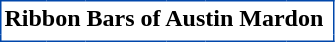<table border="0" cellpadding="2" cellspacing="0" align="center" style="margin: 1em 1em 1em 0; background:white; border: 1px #0047AB solid; border-collapse: collapse;">
<tr>
<th colspan="8" align="center"><span>Ribbon Bars of Austin Mardon</span></th>
</tr>
<tr>
<td></td>
<td></td>
<td></td>
<td></td>
<td></td>
<td></td>
<td></td>
<td></td>
<td></td>
</tr>
</table>
